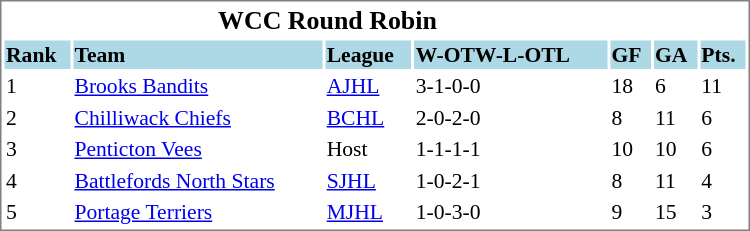<table cellpadding="0">
<tr align="left" style="vertical-align: top">
<td></td>
<td><br><table cellpadding="1" width="500px" style="font-size: 90%; border: 1px solid gray;">
<tr align="center" style="font-size: larger;">
<td colspan=5><strong>WCC Round Robin</strong></td>
</tr>
<tr style="background:lightblue;">
<td><strong>Rank</strong></td>
<td><strong>Team</strong></td>
<td><strong>League</strong></td>
<td><strong>W-OTW-L-OTL</strong></td>
<td><strong>GF</strong></td>
<td><strong>GA</strong></td>
<td><strong>Pts.</strong></td>
</tr>
<tr>
<td>1</td>
<td><a href='#'>Brooks Bandits</a></td>
<td><a href='#'>AJHL</a></td>
<td>3-1-0-0</td>
<td>18</td>
<td>6</td>
<td>11</td>
</tr>
<tr>
<td>2</td>
<td><a href='#'>Chilliwack Chiefs</a></td>
<td><a href='#'>BCHL</a></td>
<td>2-0-2-0</td>
<td>8</td>
<td>11</td>
<td>6</td>
</tr>
<tr>
<td>3</td>
<td><a href='#'>Penticton Vees</a></td>
<td>Host</td>
<td>1-1-1-1</td>
<td>10</td>
<td>10</td>
<td>6</td>
</tr>
<tr>
<td>4</td>
<td><a href='#'>Battlefords North Stars</a></td>
<td><a href='#'>SJHL</a></td>
<td>1-0-2-1</td>
<td>8</td>
<td>11</td>
<td>4</td>
</tr>
<tr>
<td>5</td>
<td><a href='#'>Portage Terriers</a></td>
<td><a href='#'>MJHL</a></td>
<td>1-0-3-0</td>
<td>9</td>
<td>15</td>
<td>3</td>
</tr>
</table>
</td>
</tr>
</table>
